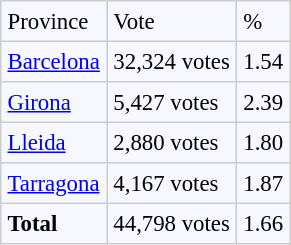<table bgcolor="#f7f8ff" cellpadding="4" cellspacing="0" border="1" style="font-size: 95%; border: #cccccc solid 1px; border-collapse: collapse;">
<tr>
<td>Province</td>
<td>Vote</td>
<td>%</td>
</tr>
<tr>
<td><a href='#'>Barcelona</a></td>
<td>32,324 votes</td>
<td>1.54</td>
</tr>
<tr>
<td><a href='#'>Girona</a></td>
<td>5,427 votes</td>
<td>2.39</td>
</tr>
<tr>
<td><a href='#'>Lleida</a></td>
<td>2,880 votes</td>
<td>1.80</td>
</tr>
<tr>
<td><a href='#'>Tarragona</a></td>
<td>4,167 votes</td>
<td>1.87</td>
</tr>
<tr>
<td><strong>Total</strong></td>
<td>44,798 votes</td>
<td>1.66</td>
</tr>
</table>
